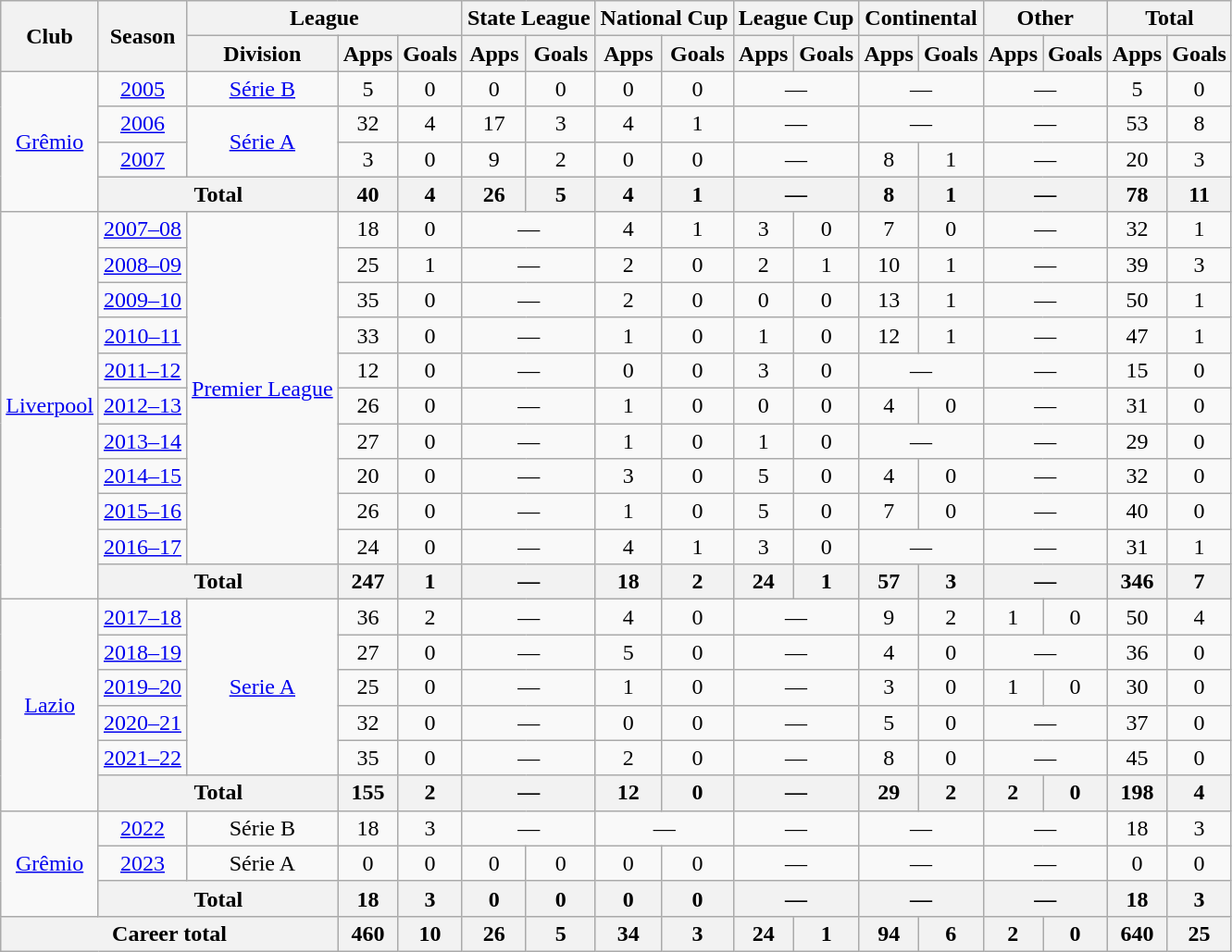<table class="wikitable" style="text-align:center">
<tr>
<th rowspan="2">Club</th>
<th rowspan="2">Season</th>
<th colspan="3">League</th>
<th colspan="2">State League</th>
<th colspan="2">National Cup</th>
<th colspan="2">League Cup</th>
<th colspan="2">Continental</th>
<th colspan="2">Other</th>
<th colspan="2">Total</th>
</tr>
<tr>
<th>Division</th>
<th>Apps</th>
<th>Goals</th>
<th>Apps</th>
<th>Goals</th>
<th>Apps</th>
<th>Goals</th>
<th>Apps</th>
<th>Goals</th>
<th>Apps</th>
<th>Goals</th>
<th>Apps</th>
<th>Goals</th>
<th>Apps</th>
<th>Goals</th>
</tr>
<tr>
<td rowspan="4"><a href='#'>Grêmio</a></td>
<td><a href='#'>2005</a></td>
<td><a href='#'>Série B</a></td>
<td>5</td>
<td>0</td>
<td>0</td>
<td>0</td>
<td>0</td>
<td>0</td>
<td colspan="2">—</td>
<td colspan="2">—</td>
<td colspan="2">—</td>
<td>5</td>
<td>0</td>
</tr>
<tr>
<td><a href='#'>2006</a></td>
<td rowspan="2"><a href='#'>Série A</a></td>
<td>32</td>
<td>4</td>
<td>17</td>
<td>3</td>
<td>4</td>
<td>1</td>
<td colspan="2">—</td>
<td colspan="2">—</td>
<td colspan="2">—</td>
<td>53</td>
<td>8</td>
</tr>
<tr>
<td><a href='#'>2007</a></td>
<td>3</td>
<td>0</td>
<td>9</td>
<td>2</td>
<td>0</td>
<td>0</td>
<td colspan="2">—</td>
<td>8</td>
<td>1</td>
<td colspan="2">—</td>
<td>20</td>
<td>3</td>
</tr>
<tr>
<th colspan="2">Total</th>
<th>40</th>
<th>4</th>
<th>26</th>
<th>5</th>
<th>4</th>
<th>1</th>
<th colspan="2">—</th>
<th>8</th>
<th>1</th>
<th colspan="2">—</th>
<th>78</th>
<th>11</th>
</tr>
<tr>
<td rowspan="11"><a href='#'>Liverpool</a></td>
<td><a href='#'>2007–08</a></td>
<td rowspan="10"><a href='#'>Premier League</a></td>
<td>18</td>
<td>0</td>
<td colspan="2">—</td>
<td>4</td>
<td>1</td>
<td>3</td>
<td>0</td>
<td>7</td>
<td>0</td>
<td colspan="2">—</td>
<td>32</td>
<td>1</td>
</tr>
<tr>
<td><a href='#'>2008–09</a></td>
<td>25</td>
<td>1</td>
<td colspan="2">—</td>
<td>2</td>
<td>0</td>
<td>2</td>
<td>1</td>
<td>10</td>
<td>1</td>
<td colspan="2">—</td>
<td>39</td>
<td>3</td>
</tr>
<tr>
<td><a href='#'>2009–10</a></td>
<td>35</td>
<td>0</td>
<td colspan="2">—</td>
<td>2</td>
<td>0</td>
<td>0</td>
<td>0</td>
<td>13</td>
<td>1</td>
<td colspan="2">—</td>
<td>50</td>
<td>1</td>
</tr>
<tr>
<td><a href='#'>2010–11</a></td>
<td>33</td>
<td>0</td>
<td colspan="2">—</td>
<td>1</td>
<td>0</td>
<td>1</td>
<td>0</td>
<td>12</td>
<td>1</td>
<td colspan="2">—</td>
<td>47</td>
<td>1</td>
</tr>
<tr>
<td><a href='#'>2011–12</a></td>
<td>12</td>
<td>0</td>
<td colspan="2">—</td>
<td>0</td>
<td>0</td>
<td>3</td>
<td>0</td>
<td colspan="2">—</td>
<td colspan="2">—</td>
<td>15</td>
<td>0</td>
</tr>
<tr>
<td><a href='#'>2012–13</a></td>
<td>26</td>
<td>0</td>
<td colspan="2">—</td>
<td>1</td>
<td>0</td>
<td>0</td>
<td>0</td>
<td>4</td>
<td>0</td>
<td colspan="2">—</td>
<td>31</td>
<td>0</td>
</tr>
<tr>
<td><a href='#'>2013–14</a></td>
<td>27</td>
<td>0</td>
<td colspan="2">—</td>
<td>1</td>
<td>0</td>
<td>1</td>
<td>0</td>
<td colspan="2">—</td>
<td colspan="2">—</td>
<td>29</td>
<td>0</td>
</tr>
<tr>
<td><a href='#'>2014–15</a></td>
<td>20</td>
<td>0</td>
<td colspan="2">—</td>
<td>3</td>
<td>0</td>
<td>5</td>
<td>0</td>
<td>4</td>
<td>0</td>
<td colspan="2">—</td>
<td>32</td>
<td>0</td>
</tr>
<tr>
<td><a href='#'>2015–16</a></td>
<td>26</td>
<td>0</td>
<td colspan="2">—</td>
<td>1</td>
<td>0</td>
<td>5</td>
<td>0</td>
<td>7</td>
<td>0</td>
<td colspan="2">—</td>
<td>40</td>
<td>0</td>
</tr>
<tr>
<td><a href='#'>2016–17</a></td>
<td>24</td>
<td>0</td>
<td colspan="2">—</td>
<td>4</td>
<td>1</td>
<td>3</td>
<td>0</td>
<td colspan="2">—</td>
<td colspan="2">—</td>
<td>31</td>
<td>1</td>
</tr>
<tr>
<th colspan="2">Total</th>
<th>247</th>
<th>1</th>
<th colspan="2">—</th>
<th>18</th>
<th>2</th>
<th>24</th>
<th>1</th>
<th>57</th>
<th>3</th>
<th colspan="2">—</th>
<th>346</th>
<th>7</th>
</tr>
<tr>
<td rowspan="6"><a href='#'>Lazio</a></td>
<td><a href='#'>2017–18</a></td>
<td rowspan="5"><a href='#'>Serie A</a></td>
<td>36</td>
<td>2</td>
<td colspan="2">—</td>
<td>4</td>
<td>0</td>
<td colspan="2">—</td>
<td>9</td>
<td>2</td>
<td>1</td>
<td>0</td>
<td>50</td>
<td>4</td>
</tr>
<tr>
<td><a href='#'>2018–19</a></td>
<td>27</td>
<td>0</td>
<td colspan="2">—</td>
<td>5</td>
<td>0</td>
<td colspan="2">—</td>
<td>4</td>
<td>0</td>
<td colspan="2">—</td>
<td>36</td>
<td>0</td>
</tr>
<tr>
<td><a href='#'>2019–20</a></td>
<td>25</td>
<td>0</td>
<td colspan="2">—</td>
<td>1</td>
<td>0</td>
<td colspan="2">—</td>
<td>3</td>
<td>0</td>
<td>1</td>
<td>0</td>
<td>30</td>
<td>0</td>
</tr>
<tr>
<td><a href='#'>2020–21</a></td>
<td>32</td>
<td>0</td>
<td colspan="2">—</td>
<td>0</td>
<td>0</td>
<td colspan="2">—</td>
<td>5</td>
<td>0</td>
<td colspan="2">—</td>
<td>37</td>
<td>0</td>
</tr>
<tr>
<td><a href='#'>2021–22</a></td>
<td>35</td>
<td>0</td>
<td colspan="2">—</td>
<td>2</td>
<td>0</td>
<td colspan="2">—</td>
<td>8</td>
<td>0</td>
<td colspan="2">—</td>
<td>45</td>
<td>0</td>
</tr>
<tr>
<th colspan="2">Total</th>
<th>155</th>
<th>2</th>
<th colspan="2">—</th>
<th>12</th>
<th>0</th>
<th colspan="2">—</th>
<th>29</th>
<th>2</th>
<th>2</th>
<th>0</th>
<th>198</th>
<th>4</th>
</tr>
<tr>
<td rowspan="3"><a href='#'>Grêmio</a></td>
<td><a href='#'>2022</a></td>
<td>Série B</td>
<td>18</td>
<td>3</td>
<td colspan="2">—</td>
<td colspan="2">—</td>
<td colspan="2">—</td>
<td colspan="2">—</td>
<td colspan="2">—</td>
<td>18</td>
<td>3</td>
</tr>
<tr>
<td><a href='#'>2023</a></td>
<td>Série A</td>
<td>0</td>
<td>0</td>
<td>0</td>
<td>0</td>
<td>0</td>
<td>0</td>
<td colspan="2">—</td>
<td colspan="2">—</td>
<td colspan="2">—</td>
<td>0</td>
<td>0</td>
</tr>
<tr>
<th colspan="2">Total</th>
<th>18</th>
<th>3</th>
<th>0</th>
<th>0</th>
<th>0</th>
<th>0</th>
<th colspan="2">—</th>
<th colspan="2">—</th>
<th colspan="2">—</th>
<th>18</th>
<th>3</th>
</tr>
<tr>
<th colspan="3">Career total</th>
<th>460</th>
<th>10</th>
<th>26</th>
<th>5</th>
<th>34</th>
<th>3</th>
<th>24</th>
<th>1</th>
<th>94</th>
<th>6</th>
<th>2</th>
<th>0</th>
<th>640</th>
<th>25</th>
</tr>
</table>
